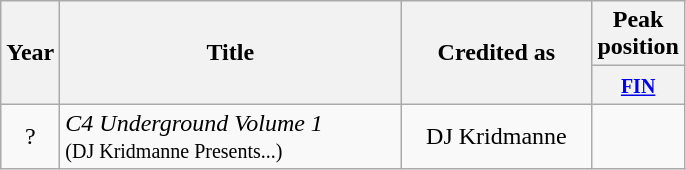<table class="wikitable">
<tr>
<th align="center" rowspan="2">Year</th>
<th align="center" rowspan="2" width="220">Title</th>
<th align="center" rowspan="2" width="120">Credited as</th>
<th align="center" colspan="1">Peak position</th>
</tr>
<tr>
<th width="20"><small><a href='#'>FIN</a></small><br></th>
</tr>
<tr>
<td align="center">?</td>
<td><em>C4 Underground Volume 1</em> <br><small>(DJ Kridmanne Presents...)</small></td>
<td align="center">DJ Kridmanne</td>
<td align="center"></td>
</tr>
</table>
